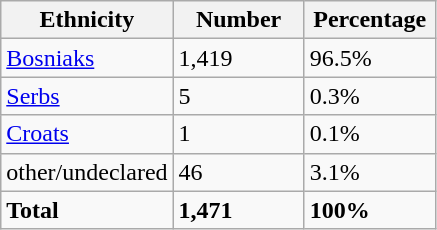<table class="wikitable">
<tr>
<th width="100px">Ethnicity</th>
<th width="80px">Number</th>
<th width="80px">Percentage</th>
</tr>
<tr>
<td><a href='#'>Bosniaks</a></td>
<td>1,419</td>
<td>96.5%</td>
</tr>
<tr>
<td><a href='#'>Serbs</a></td>
<td>5</td>
<td>0.3%</td>
</tr>
<tr>
<td><a href='#'>Croats</a></td>
<td>1</td>
<td>0.1%</td>
</tr>
<tr>
<td>other/undeclared</td>
<td>46</td>
<td>3.1%</td>
</tr>
<tr>
<td><strong>Total</strong></td>
<td><strong>1,471</strong></td>
<td><strong>100%</strong></td>
</tr>
</table>
